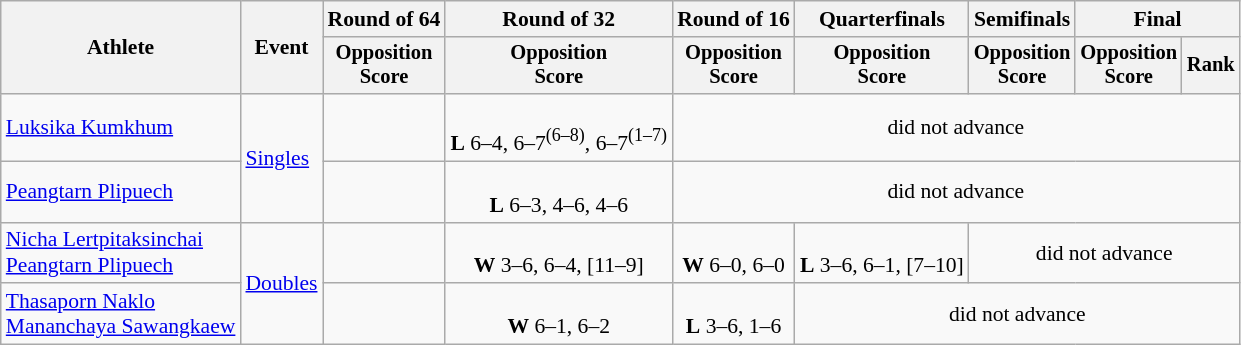<table class=wikitable style="font-size:90%">
<tr>
<th rowspan="2">Athlete</th>
<th rowspan="2">Event</th>
<th>Round of 64</th>
<th>Round of 32</th>
<th>Round of 16</th>
<th>Quarterfinals</th>
<th>Semifinals</th>
<th colspan=2>Final</th>
</tr>
<tr style="font-size:95%">
<th>Opposition<br>Score</th>
<th>Opposition<br>Score</th>
<th>Opposition<br>Score</th>
<th>Opposition<br>Score</th>
<th>Opposition<br>Score</th>
<th>Opposition<br>Score</th>
<th>Rank</th>
</tr>
<tr align=center>
<td align=left><a href='#'>Luksika Kumkhum</a></td>
<td align=left rowspan=2><a href='#'>Singles</a></td>
<td></td>
<td> <br><strong>L</strong> 6–4, 6–7<sup>(6–8)</sup>, 6–7<sup>(1–7)</sup></td>
<td colspan=5>did not advance</td>
</tr>
<tr align=center>
<td align=left><a href='#'>Peangtarn Plipuech</a></td>
<td></td>
<td> <br><strong>L</strong> 6–3, 4–6, 4–6</td>
<td colspan=5>did not advance</td>
</tr>
<tr align=center>
<td align=left><a href='#'>Nicha Lertpitaksinchai</a><br> <a href='#'>Peangtarn Plipuech</a></td>
<td align=left rowspan=2><a href='#'>Doubles</a></td>
<td></td>
<td> <br><strong>W</strong> 3–6, 6–4, [11–9]</td>
<td> <br><strong>W</strong> 6–0, 6–0</td>
<td> <br><strong>L</strong> 3–6, 6–1, [7–10]</td>
<td colspan=3>did not advance</td>
</tr>
<tr align=center>
<td align=left><a href='#'>Thasaporn Naklo</a><br><a href='#'>Mananchaya Sawangkaew</a></td>
<td></td>
<td> <br><strong>W</strong> 6–1, 6–2</td>
<td> <br><strong>L</strong> 3–6, 1–6</td>
<td colspan=4>did not advance</td>
</tr>
</table>
